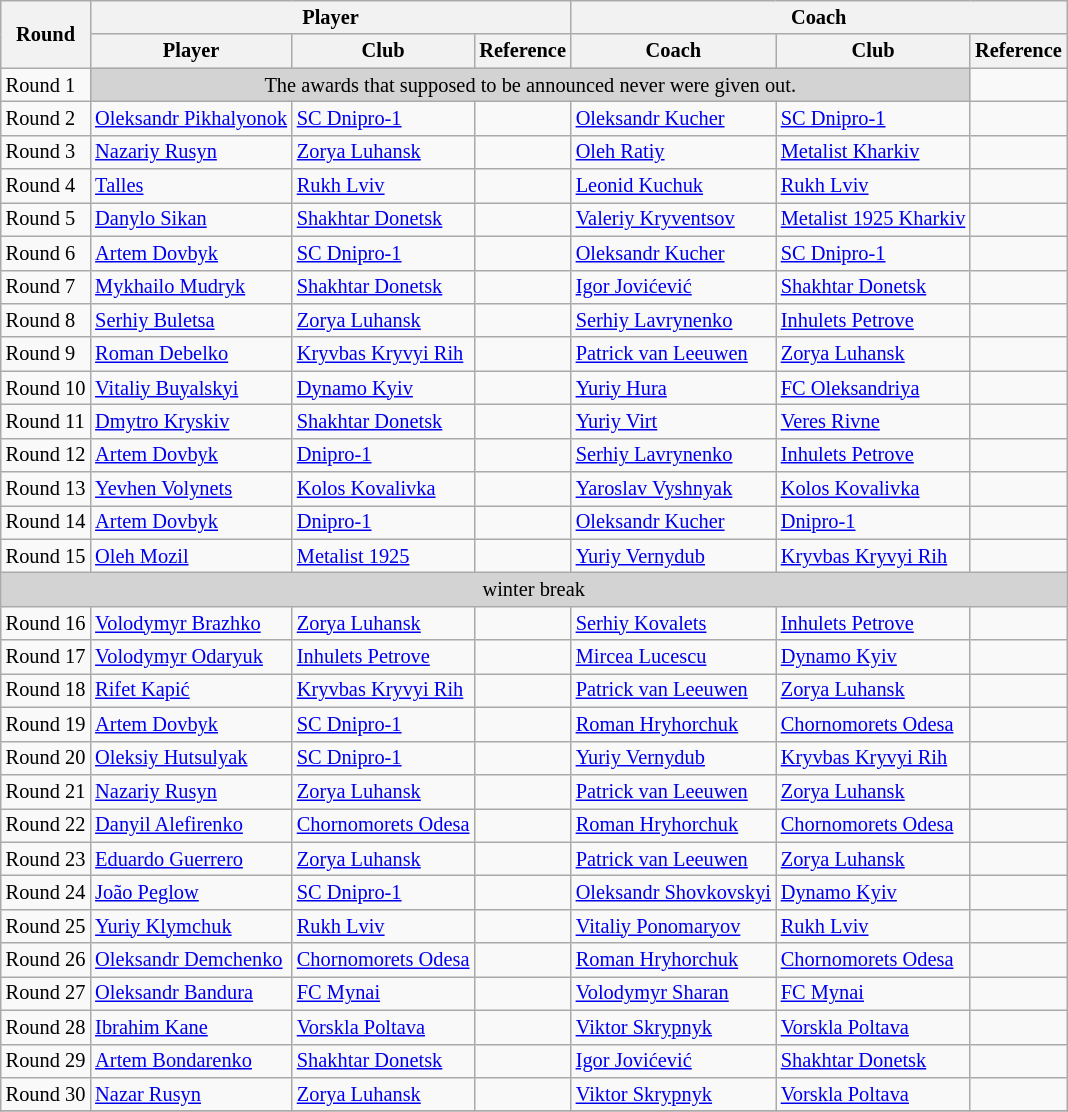<table class="wikitable collapsible autocollapse" style="text-align:left; font-size:85%">
<tr>
<th rowspan="2">Round</th>
<th colspan="3">Player</th>
<th colspan="3">Coach</th>
</tr>
<tr>
<th>Player</th>
<th>Club</th>
<th>Reference</th>
<th>Coach</th>
<th>Club</th>
<th>Reference</th>
</tr>
<tr>
<td>Round 1</td>
<td colspan=5 align=center bgcolor=lightgrey>The awards that supposed to be announced never were given out.</td>
<td align=center></td>
</tr>
<tr>
<td>Round 2</td>
<td> <a href='#'>Oleksandr Pikhalyonok</a></td>
<td><a href='#'>SC Dnipro-1</a></td>
<td align=center></td>
<td> <a href='#'>Oleksandr Kucher</a></td>
<td><a href='#'>SC Dnipro-1</a></td>
<td align=center></td>
</tr>
<tr>
<td>Round 3</td>
<td> <a href='#'>Nazariy Rusyn</a></td>
<td><a href='#'>Zorya Luhansk</a></td>
<td align=center></td>
<td> <a href='#'>Oleh Ratiy</a></td>
<td><a href='#'>Metalist Kharkiv</a></td>
<td align=center></td>
</tr>
<tr>
<td>Round 4</td>
<td> <a href='#'>Talles</a></td>
<td><a href='#'>Rukh Lviv</a></td>
<td align=center></td>
<td> <a href='#'>Leonid Kuchuk</a></td>
<td><a href='#'>Rukh Lviv</a></td>
<td align=center></td>
</tr>
<tr>
<td>Round 5</td>
<td> <a href='#'>Danylo Sikan</a></td>
<td><a href='#'>Shakhtar Donetsk</a></td>
<td align=center></td>
<td> <a href='#'>Valeriy Kryventsov</a></td>
<td><a href='#'>Metalist 1925 Kharkiv</a></td>
<td align=center></td>
</tr>
<tr>
<td>Round 6</td>
<td> <a href='#'>Artem Dovbyk</a></td>
<td><a href='#'>SC Dnipro-1</a></td>
<td align=center></td>
<td> <a href='#'>Oleksandr Kucher</a></td>
<td><a href='#'>SC Dnipro-1</a></td>
<td align=center></td>
</tr>
<tr>
<td>Round 7</td>
<td> <a href='#'>Mykhailo Mudryk</a></td>
<td><a href='#'>Shakhtar Donetsk</a></td>
<td align=center></td>
<td> <a href='#'>Igor Jovićević</a></td>
<td><a href='#'>Shakhtar Donetsk</a></td>
<td align=center></td>
</tr>
<tr>
<td>Round 8</td>
<td> <a href='#'>Serhiy Buletsa</a></td>
<td><a href='#'>Zorya Luhansk</a></td>
<td align=center></td>
<td> <a href='#'>Serhiy Lavrynenko</a></td>
<td><a href='#'>Inhulets Petrove</a></td>
<td align=center></td>
</tr>
<tr>
<td>Round 9</td>
<td> <a href='#'>Roman Debelko</a></td>
<td><a href='#'>Kryvbas Kryvyi Rih</a></td>
<td align=center></td>
<td> <a href='#'>Patrick van Leeuwen</a></td>
<td><a href='#'>Zorya Luhansk</a></td>
<td align=center></td>
</tr>
<tr>
<td>Round 10</td>
<td> <a href='#'>Vitaliy Buyalskyi</a></td>
<td><a href='#'>Dynamo Kyiv</a></td>
<td align=center></td>
<td> <a href='#'>Yuriy Hura</a></td>
<td><a href='#'>FC Oleksandriya</a></td>
<td align=center></td>
</tr>
<tr>
<td>Round 11</td>
<td> <a href='#'>Dmytro Kryskiv</a></td>
<td><a href='#'>Shakhtar Donetsk</a></td>
<td align=center></td>
<td> <a href='#'>Yuriy Virt</a></td>
<td><a href='#'>Veres Rivne</a></td>
<td align=center></td>
</tr>
<tr>
<td>Round 12</td>
<td> <a href='#'>Artem Dovbyk</a></td>
<td><a href='#'>Dnipro-1</a></td>
<td align=center></td>
<td> <a href='#'>Serhiy Lavrynenko</a></td>
<td><a href='#'>Inhulets Petrove</a></td>
<td align=center></td>
</tr>
<tr>
<td>Round 13</td>
<td> <a href='#'>Yevhen Volynets</a></td>
<td><a href='#'>Kolos Kovalivka</a></td>
<td align=center></td>
<td> <a href='#'>Yaroslav Vyshnyak</a></td>
<td><a href='#'>Kolos Kovalivka</a></td>
<td align=center></td>
</tr>
<tr>
<td>Round 14</td>
<td> <a href='#'>Artem Dovbyk</a></td>
<td><a href='#'>Dnipro-1</a></td>
<td align=center></td>
<td> <a href='#'>Oleksandr Kucher</a></td>
<td><a href='#'>Dnipro-1</a></td>
<td align=center></td>
</tr>
<tr>
<td>Round 15</td>
<td> <a href='#'>Oleh Mozil</a></td>
<td><a href='#'>Metalist 1925</a></td>
<td align=center></td>
<td> <a href='#'>Yuriy Vernydub</a></td>
<td><a href='#'>Kryvbas Kryvyi Rih</a></td>
<td align=center></td>
</tr>
<tr>
<td colspan=7 align=center bgcolor=lightgrey>winter break</td>
</tr>
<tr>
<td>Round 16</td>
<td> <a href='#'>Volodymyr Brazhko</a></td>
<td><a href='#'>Zorya Luhansk</a></td>
<td align=center></td>
<td> <a href='#'>Serhiy Kovalets</a></td>
<td><a href='#'>Inhulets Petrove</a></td>
<td align=center></td>
</tr>
<tr>
<td>Round 17</td>
<td> <a href='#'>Volodymyr Odaryuk</a></td>
<td><a href='#'>Inhulets Petrove</a></td>
<td align=center></td>
<td> <a href='#'>Mircea Lucescu</a></td>
<td><a href='#'>Dynamo Kyiv</a></td>
<td align=center></td>
</tr>
<tr>
<td>Round 18</td>
<td> <a href='#'>Rifet Kapić</a></td>
<td><a href='#'>Kryvbas Kryvyi Rih</a></td>
<td align=center></td>
<td> <a href='#'>Patrick van Leeuwen</a></td>
<td><a href='#'>Zorya Luhansk</a></td>
<td align=center></td>
</tr>
<tr>
<td>Round 19</td>
<td> <a href='#'>Artem Dovbyk</a></td>
<td><a href='#'>SC Dnipro-1</a></td>
<td align=center></td>
<td> <a href='#'>Roman Hryhorchuk</a></td>
<td><a href='#'>Chornomorets Odesa</a></td>
<td align=center></td>
</tr>
<tr>
<td>Round 20</td>
<td> <a href='#'>Oleksiy Hutsulyak</a></td>
<td><a href='#'>SC Dnipro-1</a></td>
<td align=center></td>
<td> <a href='#'>Yuriy Vernydub</a></td>
<td><a href='#'>Kryvbas Kryvyi Rih</a></td>
<td align=center></td>
</tr>
<tr>
<td>Round 21</td>
<td> <a href='#'>Nazariy Rusyn</a></td>
<td><a href='#'>Zorya Luhansk</a></td>
<td align=center></td>
<td> <a href='#'>Patrick van Leeuwen</a></td>
<td><a href='#'>Zorya Luhansk</a></td>
<td align=center></td>
</tr>
<tr>
<td>Round 22</td>
<td> <a href='#'>Danyil Alefirenko</a></td>
<td><a href='#'>Chornomorets Odesa</a></td>
<td align=center></td>
<td> <a href='#'>Roman Hryhorchuk</a></td>
<td><a href='#'>Chornomorets Odesa</a></td>
<td align=center></td>
</tr>
<tr>
<td>Round 23</td>
<td> <a href='#'>Eduardo Guerrero</a></td>
<td><a href='#'>Zorya Luhansk</a></td>
<td align=center></td>
<td> <a href='#'>Patrick van Leeuwen</a></td>
<td><a href='#'>Zorya Luhansk</a></td>
<td align=center></td>
</tr>
<tr>
<td>Round 24</td>
<td> <a href='#'>João Peglow</a></td>
<td><a href='#'>SC Dnipro-1</a></td>
<td align=center></td>
<td> <a href='#'>Oleksandr Shovkovskyi</a></td>
<td><a href='#'>Dynamo Kyiv</a></td>
<td align=center></td>
</tr>
<tr>
<td>Round 25</td>
<td> <a href='#'>Yuriy Klymchuk</a></td>
<td><a href='#'>Rukh Lviv</a></td>
<td align=center></td>
<td> <a href='#'>Vitaliy Ponomaryov</a></td>
<td><a href='#'>Rukh Lviv</a></td>
<td align=center></td>
</tr>
<tr>
<td>Round 26</td>
<td> <a href='#'>Oleksandr Demchenko</a></td>
<td><a href='#'>Chornomorets Odesa</a></td>
<td align=center></td>
<td> <a href='#'>Roman Hryhorchuk</a></td>
<td><a href='#'>Chornomorets Odesa</a></td>
<td align=center></td>
</tr>
<tr>
<td>Round 27</td>
<td> <a href='#'>Oleksandr Bandura</a></td>
<td><a href='#'>FC Mynai</a></td>
<td align=center></td>
<td> <a href='#'>Volodymyr Sharan</a></td>
<td><a href='#'>FC Mynai</a></td>
<td align=center></td>
</tr>
<tr>
<td>Round 28</td>
<td> <a href='#'>Ibrahim Kane</a></td>
<td><a href='#'>Vorskla Poltava</a></td>
<td align=center></td>
<td> <a href='#'>Viktor Skrypnyk</a></td>
<td><a href='#'>Vorskla Poltava</a></td>
<td align=center></td>
</tr>
<tr>
<td>Round 29</td>
<td> <a href='#'>Artem Bondarenko</a></td>
<td><a href='#'>Shakhtar Donetsk</a></td>
<td align=center></td>
<td> <a href='#'>Igor Jovićević</a></td>
<td><a href='#'>Shakhtar Donetsk</a></td>
<td align=center></td>
</tr>
<tr>
<td>Round 30</td>
<td> <a href='#'>Nazar Rusyn</a></td>
<td><a href='#'>Zorya Luhansk</a></td>
<td align=center></td>
<td> <a href='#'>Viktor Skrypnyk</a></td>
<td><a href='#'>Vorskla Poltava</a></td>
<td align=center></td>
</tr>
<tr>
</tr>
</table>
